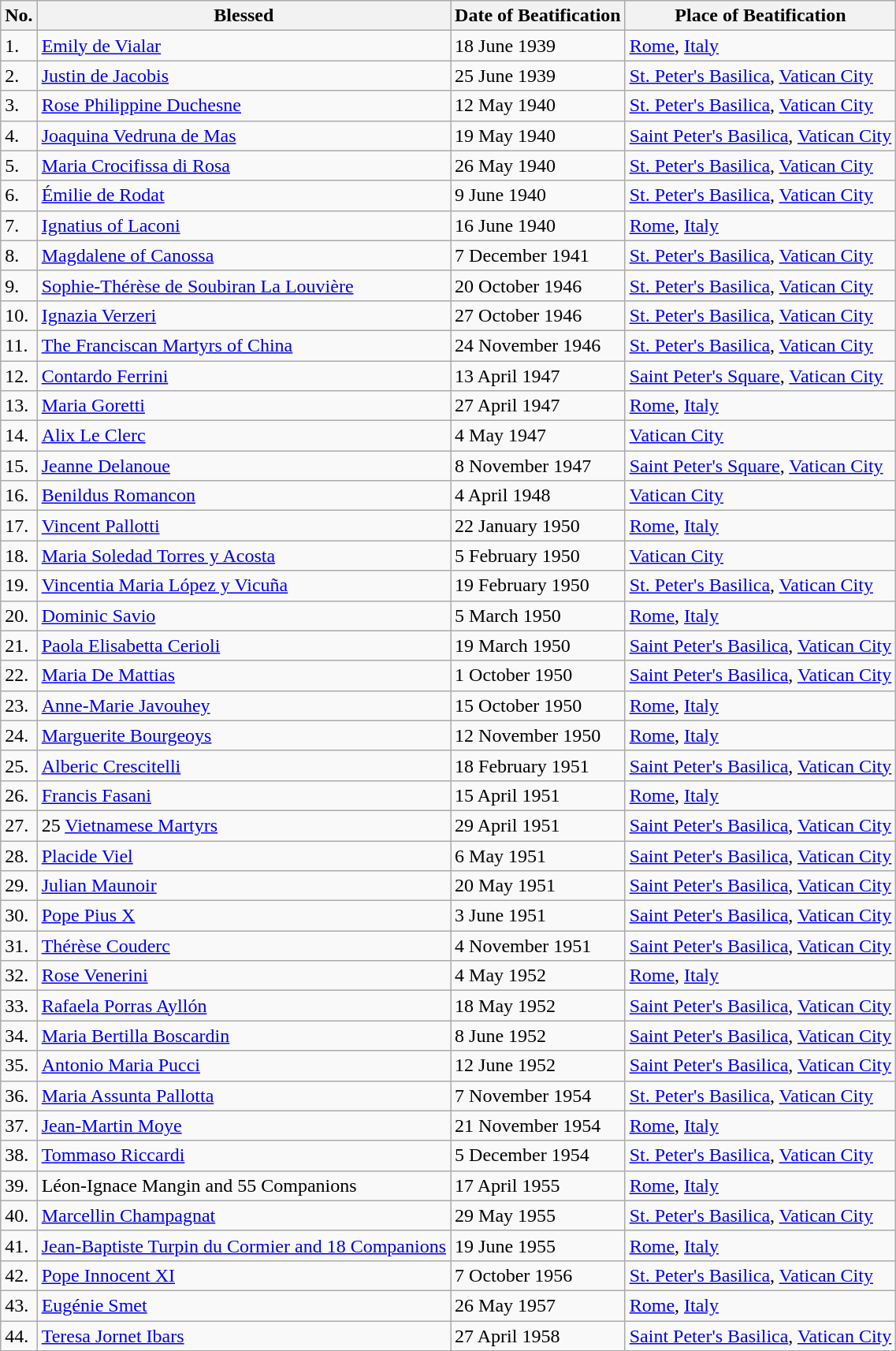<table class="wikitable">
<tr>
<th>No.</th>
<th>Blessed</th>
<th>Date of Beatification</th>
<th>Place of Beatification</th>
</tr>
<tr>
<td>1.</td>
<td><a href='#'>Emily de Vialar</a></td>
<td>18 June 1939</td>
<td><a href='#'>Rome</a>, <a href='#'>Italy</a></td>
</tr>
<tr>
<td>2.</td>
<td><a href='#'>Justin de Jacobis</a></td>
<td>25 June 1939</td>
<td><a href='#'>St. Peter's Basilica</a>, <a href='#'>Vatican City</a></td>
</tr>
<tr>
<td>3.</td>
<td><a href='#'>Rose Philippine Duchesne</a></td>
<td>12 May 1940</td>
<td><a href='#'>St. Peter's Basilica</a>, <a href='#'>Vatican City</a></td>
</tr>
<tr>
<td>4.</td>
<td><a href='#'>Joaquina Vedruna de Mas</a></td>
<td>19 May 1940</td>
<td><a href='#'>Saint Peter's Basilica</a>, <a href='#'>Vatican City</a></td>
</tr>
<tr>
<td>5.</td>
<td><a href='#'>Maria Crocifissa di Rosa</a></td>
<td>26 May 1940</td>
<td><a href='#'>St. Peter's Basilica</a>, <a href='#'>Vatican City</a></td>
</tr>
<tr>
<td>6.</td>
<td><a href='#'>Émilie de Rodat</a></td>
<td>9 June 1940</td>
<td><a href='#'>St. Peter's Basilica</a>, <a href='#'>Vatican City</a></td>
</tr>
<tr>
<td>7.</td>
<td><a href='#'>Ignatius of Laconi</a></td>
<td>16 June 1940</td>
<td><a href='#'>Rome</a>, <a href='#'>Italy</a></td>
</tr>
<tr>
<td>8.</td>
<td><a href='#'>Magdalene of Canossa</a></td>
<td>7 December 1941</td>
<td><a href='#'>St. Peter's Basilica</a>, <a href='#'>Vatican City</a></td>
</tr>
<tr>
<td>9.</td>
<td><a href='#'>Sophie-Thérèse de Soubiran La Louvière</a></td>
<td>20 October 1946</td>
<td><a href='#'>St. Peter's Basilica</a>, <a href='#'>Vatican City</a></td>
</tr>
<tr>
<td>10.</td>
<td><a href='#'>Ignazia Verzeri</a></td>
<td>27 October 1946</td>
<td><a href='#'>St. Peter's Basilica</a>, <a href='#'>Vatican City</a></td>
</tr>
<tr>
<td>11.</td>
<td><a href='#'>The Franciscan Martyrs of China</a></td>
<td>24 November 1946</td>
<td><a href='#'>St. Peter's Basilica</a>, <a href='#'>Vatican City</a></td>
</tr>
<tr>
<td>12.</td>
<td><a href='#'>Contardo Ferrini</a></td>
<td>13 April 1947</td>
<td><a href='#'>Saint Peter's Square</a>, <a href='#'>Vatican City</a></td>
</tr>
<tr>
<td>13.</td>
<td><a href='#'>Maria Goretti</a></td>
<td>27 April 1947</td>
<td><a href='#'>Rome</a>, <a href='#'>Italy</a></td>
</tr>
<tr>
<td>14.</td>
<td><a href='#'>Alix Le Clerc</a></td>
<td>4 May 1947</td>
<td><a href='#'>Vatican City</a></td>
</tr>
<tr>
<td>15.</td>
<td><a href='#'>Jeanne Delanoue</a></td>
<td>8 November 1947</td>
<td><a href='#'>Saint Peter's Square</a>, <a href='#'>Vatican City</a></td>
</tr>
<tr>
<td>16.</td>
<td><a href='#'>Benildus Romancon</a></td>
<td>4 April 1948</td>
<td><a href='#'>Vatican City</a></td>
</tr>
<tr>
<td>17.</td>
<td><a href='#'>Vincent Pallotti</a></td>
<td>22 January 1950</td>
<td><a href='#'>Rome</a>, <a href='#'>Italy</a></td>
</tr>
<tr>
<td>18.</td>
<td><a href='#'>Maria Soledad Torres y Acosta</a></td>
<td>5 February 1950</td>
<td><a href='#'>Vatican City</a></td>
</tr>
<tr>
<td>19.</td>
<td><a href='#'>Vincentia Maria López y Vicuña</a></td>
<td>19 February 1950</td>
<td><a href='#'>St. Peter's Basilica</a>, <a href='#'>Vatican City</a></td>
</tr>
<tr>
<td>20.</td>
<td><a href='#'>Dominic Savio</a></td>
<td>5 March 1950</td>
<td><a href='#'>Rome</a>, <a href='#'>Italy</a></td>
</tr>
<tr>
<td>21.</td>
<td><a href='#'>Paola Elisabetta Cerioli</a></td>
<td>19 March 1950</td>
<td><a href='#'>Saint Peter's Basilica</a>, <a href='#'>Vatican City</a></td>
</tr>
<tr>
<td>22.</td>
<td><a href='#'>Maria De Mattias</a></td>
<td>1 October 1950</td>
<td><a href='#'>Saint Peter's Basilica</a>, <a href='#'>Vatican City</a></td>
</tr>
<tr>
<td>23.</td>
<td><a href='#'>Anne-Marie Javouhey</a></td>
<td>15 October 1950</td>
<td><a href='#'>Rome</a>, <a href='#'>Italy</a></td>
</tr>
<tr>
<td>24.</td>
<td><a href='#'>Marguerite Bourgeoys</a></td>
<td>12 November 1950</td>
<td><a href='#'>Rome</a>, <a href='#'>Italy</a></td>
</tr>
<tr>
<td>25.</td>
<td><a href='#'>Alberic Crescitelli</a></td>
<td>18 February 1951</td>
<td><a href='#'>Saint Peter's Basilica</a>, <a href='#'>Vatican City</a></td>
</tr>
<tr>
<td>26.</td>
<td><a href='#'>Francis Fasani</a></td>
<td>15 April 1951</td>
<td><a href='#'>Rome</a>, <a href='#'>Italy</a></td>
</tr>
<tr>
<td>27.</td>
<td>25 <a href='#'>Vietnamese Martyrs</a></td>
<td>29 April 1951</td>
<td><a href='#'>Saint Peter's Basilica</a>, <a href='#'>Vatican City</a></td>
</tr>
<tr>
<td>28.</td>
<td><a href='#'>Placide Viel</a></td>
<td>6 May 1951</td>
<td><a href='#'>Saint Peter's Basilica</a>, <a href='#'>Vatican City</a></td>
</tr>
<tr>
<td>29.</td>
<td><a href='#'>Julian Maunoir</a></td>
<td>20 May 1951</td>
<td><a href='#'>Saint Peter's Basilica</a>, <a href='#'>Vatican City</a></td>
</tr>
<tr>
<td>30.</td>
<td><a href='#'>Pope Pius X</a></td>
<td>3 June 1951</td>
<td><a href='#'>Saint Peter's Basilica</a>, <a href='#'>Vatican City</a></td>
</tr>
<tr>
<td>31.</td>
<td><a href='#'>Thérèse Couderc</a></td>
<td>4 November 1951</td>
<td><a href='#'>Saint Peter's Basilica</a>, <a href='#'>Vatican City</a></td>
</tr>
<tr>
<td>32.</td>
<td><a href='#'>Rose Venerini</a></td>
<td>4 May 1952</td>
<td><a href='#'>Rome</a>, <a href='#'>Italy</a></td>
</tr>
<tr>
<td>33.</td>
<td><a href='#'>Rafaela Porras Ayllón</a></td>
<td>18 May 1952</td>
<td><a href='#'>Saint Peter's Basilica</a>, <a href='#'>Vatican City</a></td>
</tr>
<tr>
<td>34.</td>
<td><a href='#'>Maria Bertilla Boscardin</a></td>
<td>8 June 1952</td>
<td><a href='#'>Saint Peter's Basilica</a>, <a href='#'>Vatican City</a></td>
</tr>
<tr>
<td>35.</td>
<td><a href='#'>Antonio Maria Pucci</a></td>
<td>12 June 1952</td>
<td><a href='#'>Saint Peter's Basilica</a>, <a href='#'>Vatican City</a></td>
</tr>
<tr>
<td>36.</td>
<td><a href='#'>Maria Assunta Pallotta</a></td>
<td>7 November 1954</td>
<td><a href='#'>St. Peter's Basilica</a>, <a href='#'>Vatican City</a></td>
</tr>
<tr>
<td>37.</td>
<td><a href='#'>Jean-Martin Moye</a></td>
<td>21 November 1954</td>
<td><a href='#'>Rome</a>, <a href='#'>Italy</a></td>
</tr>
<tr>
<td>38.</td>
<td><a href='#'>Tommaso Riccardi</a></td>
<td>5 December 1954</td>
<td><a href='#'>St. Peter's Basilica</a>, <a href='#'>Vatican City</a></td>
</tr>
<tr>
<td>39.</td>
<td>Léon-Ignace Mangin and 55 Companions</td>
<td>17 April 1955</td>
<td><a href='#'>Rome</a>, <a href='#'>Italy</a></td>
</tr>
<tr>
<td>40.</td>
<td><a href='#'>Marcellin Champagnat</a></td>
<td>29 May 1955</td>
<td><a href='#'>St. Peter's Basilica</a>, <a href='#'>Vatican City</a></td>
</tr>
<tr>
<td>41.</td>
<td><a href='#'>Jean-Baptiste Turpin du Cormier and 18 Companions</a></td>
<td>19 June 1955</td>
<td><a href='#'>Rome</a>, <a href='#'>Italy</a></td>
</tr>
<tr>
<td>42.</td>
<td><a href='#'>Pope Innocent XI</a></td>
<td>7 October 1956</td>
<td><a href='#'>St. Peter's Basilica</a>, <a href='#'>Vatican City</a></td>
</tr>
<tr>
<td>43.</td>
<td><a href='#'>Eugénie Smet</a></td>
<td>26 May 1957</td>
<td><a href='#'>Rome</a>, <a href='#'>Italy</a></td>
</tr>
<tr>
<td>44.</td>
<td><a href='#'>Teresa Jornet Ibars</a></td>
<td>27 April 1958</td>
<td><a href='#'>Saint Peter's Basilica</a>, <a href='#'>Vatican City</a></td>
</tr>
</table>
